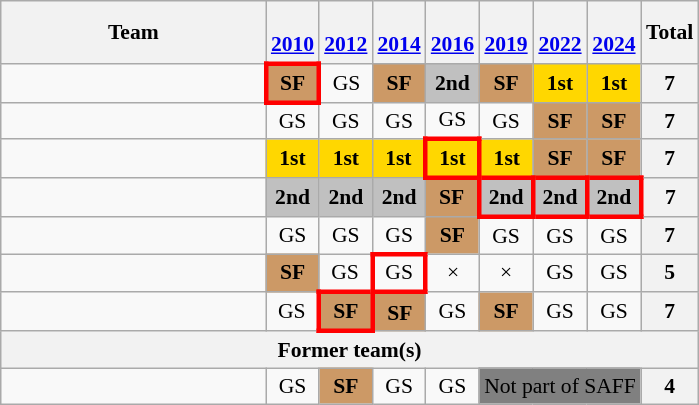<table class="wikitable" style="text-align:center; font-size:90%">
<tr>
<th width=170>Team</th>
<th><br><a href='#'>2010</a></th>
<th><br><a href='#'>2012</a></th>
<th><br><a href='#'>2014</a></th>
<th><br><a href='#'>2016</a></th>
<th><br><a href='#'>2019</a></th>
<th><br><a href='#'>2022</a></th>
<th><br><a href='#'>2024</a></th>
<th>Total</th>
</tr>
<tr>
<td align="left"></td>
<td style="border: 3px solid red" bgcolor="cc9966"><strong>SF</strong></td>
<td>GS</td>
<td bgcolor="cc9966"><strong>SF</strong></td>
<td bgcolor="silver"><strong>2nd</strong></td>
<td bgcolor="cc9966"><strong>SF</strong></td>
<td bgcolor="gold"><strong>1st</strong></td>
<td bgcolor="gold"><strong>1st</strong></td>
<th>7</th>
</tr>
<tr>
<td align="left"></td>
<td>GS</td>
<td>GS</td>
<td>GS</td>
<td>GS</td>
<td>GS</td>
<td bgcolor="cc9966"><strong>SF</strong></td>
<td bgcolor="cc9966"><strong>SF</strong></td>
<th>7</th>
</tr>
<tr>
<td align="left"></td>
<td bgcolor="gold"><strong>1st</strong></td>
<td bgcolor="gold"><strong>1st</strong></td>
<td bgcolor="gold"><strong>1st</strong></td>
<td style="border: 3px solid red" bgcolor="gold"><strong>1st</strong></td>
<td bgcolor="gold"><strong>1st</strong></td>
<td bgcolor="cc9966"><strong>SF</strong></td>
<td bgcolor="cc9966"><strong>SF</strong></td>
<th>7</th>
</tr>
<tr>
<td align="left"></td>
<td bgcolor="silver"><strong>2nd</strong></td>
<td bgcolor="silver"><strong>2nd</strong></td>
<td bgcolor="silver"><strong>2nd</strong></td>
<td bgcolor="cc9966"><strong>SF</strong></td>
<td style="border: 3px solid red" bgcolor="silver"><strong>2nd</strong></td>
<td style="border: 3px solid red" bgcolor="silver"><strong>2nd</strong></td>
<td style="border: 3px solid red" bgcolor="silver"><strong>2nd</strong></td>
<th>7</th>
</tr>
<tr>
<td align="left"></td>
<td>GS</td>
<td>GS</td>
<td>GS</td>
<td bgcolor="cc9966"><strong>SF</strong></td>
<td>GS</td>
<td>GS</td>
<td>GS</td>
<th>7</th>
</tr>
<tr>
<td align="left"></td>
<td bgcolor="cc9966"><strong>SF</strong></td>
<td>GS</td>
<td style="border: 3px solid red">GS</td>
<td>×</td>
<td>×</td>
<td>GS</td>
<td>GS</td>
<th>5</th>
</tr>
<tr>
<td align="left"></td>
<td>GS</td>
<td style="border: 3px solid red" bgcolor="cc9966"><strong>SF</strong></td>
<td bgcolor="cc9966"><strong>SF</strong></td>
<td>GS</td>
<td bgcolor="cc9966"><strong>SF</strong></td>
<td>GS</td>
<td>GS</td>
<th>7</th>
</tr>
<tr>
<th colspan="9">Former team(s)</th>
</tr>
<tr>
<td align=left></td>
<td>GS</td>
<td bgcolor="cc9966"><strong>SF</strong></td>
<td>GS</td>
<td>GS</td>
<td colspan=3 bgcolor=gray>Not part of SAFF</td>
<th>4</th>
</tr>
</table>
